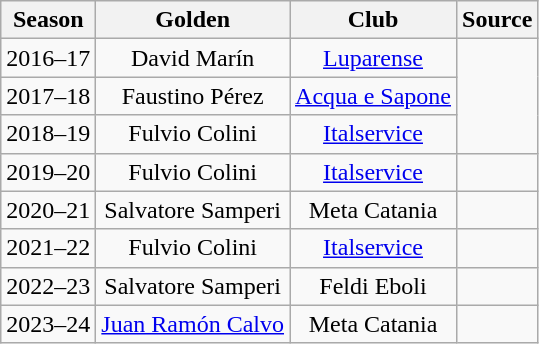<table class="wikitable" style="text-align:center">
<tr>
<th>Season</th>
<th>Golden</th>
<th>Club</th>
<th>Source</th>
</tr>
<tr>
<td>2016–17</td>
<td>David Marín</td>
<td><a href='#'>Luparense</a></td>
<td rowspan="3"></td>
</tr>
<tr>
<td>2017–18</td>
<td>Faustino Pérez</td>
<td><a href='#'>Acqua e Sapone</a></td>
</tr>
<tr>
<td>2018–19</td>
<td>Fulvio Colini</td>
<td><a href='#'>Italservice</a></td>
</tr>
<tr>
<td>2019–20</td>
<td>Fulvio Colini</td>
<td><a href='#'>Italservice</a></td>
<td></td>
</tr>
<tr>
<td>2020–21</td>
<td>Salvatore Samperi</td>
<td>Meta Catania</td>
<td></td>
</tr>
<tr>
<td>2021–22</td>
<td>Fulvio Colini</td>
<td><a href='#'>Italservice</a></td>
<td></td>
</tr>
<tr>
<td>2022–23</td>
<td>Salvatore Samperi</td>
<td>Feldi Eboli</td>
<td></td>
</tr>
<tr>
<td>2023–24</td>
<td><a href='#'>Juan Ramón Calvo</a></td>
<td>Meta Catania</td>
<td></td>
</tr>
</table>
